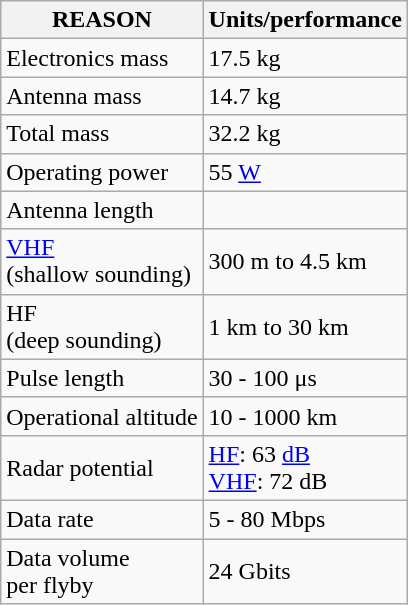<table class="wikitable floatleft">
<tr>
<th>REASON</th>
<th>Units/performance</th>
</tr>
<tr>
<td>Electronics mass</td>
<td>17.5 kg</td>
</tr>
<tr>
<td>Antenna mass</td>
<td>14.7 kg</td>
</tr>
<tr>
<td>Total mass</td>
<td>32.2 kg</td>
</tr>
<tr>
<td>Operating power</td>
<td>55 <a href='#'>W</a></td>
</tr>
<tr>
<td>Antenna length</td>
<td></td>
</tr>
<tr>
<td><a href='#'>VHF</a><br>(shallow sounding)</td>
<td>300 m to 4.5 km</td>
</tr>
<tr>
<td>HF<br>(deep sounding)</td>
<td>1 km to 30 km</td>
</tr>
<tr>
<td>Pulse length</td>
<td>30 - 100 μs</td>
</tr>
<tr>
<td>Operational altitude</td>
<td>10 - 1000 km</td>
</tr>
<tr>
<td>Radar potential</td>
<td><a href='#'>HF</a>: 63 <a href='#'>dB</a><br><a href='#'>VHF</a>: 72 dB</td>
</tr>
<tr>
<td>Data rate</td>
<td>5 - 80 Mbps</td>
</tr>
<tr>
<td>Data volume<br>per flyby</td>
<td>24 Gbits</td>
</tr>
</table>
